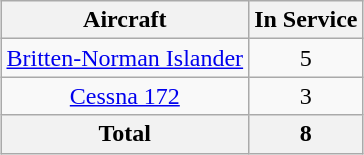<table class="wikitable" style="margin:0.5em auto; text-align:center">
<tr>
<th>Aircraft</th>
<th>In Service</th>
</tr>
<tr>
<td><a href='#'>Britten-Norman Islander</a></td>
<td align="center">5</td>
</tr>
<tr>
<td><a href='#'>Cessna 172</a></td>
<td align="center">3</td>
</tr>
<tr>
<th>Total</th>
<th>8</th>
</tr>
</table>
